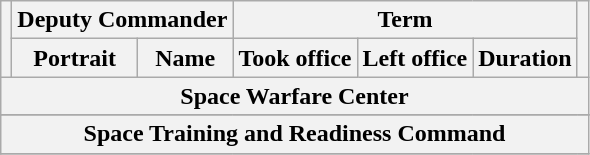<table class="wikitable" style="text-align:center;">
<tr>
<th rowspan=2></th>
<th colspan=2>Deputy Commander</th>
<th colspan=3>Term</th>
<th rowspan=2></th>
</tr>
<tr>
<th>Portrait</th>
<th>Name</th>
<th>Took office</th>
<th>Left office</th>
<th>Duration</th>
</tr>
<tr>
<th colspan=7>Space Warfare Center</th>
</tr>
<tr>
</tr>
<tr>
<th colspan=7>Space Training and Readiness Command</th>
</tr>
<tr>
</tr>
</table>
